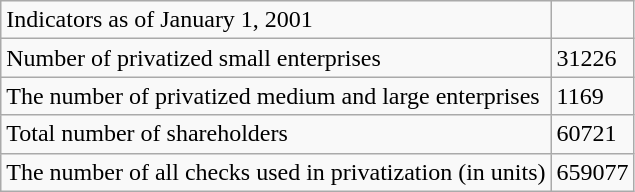<table class="wikitable">
<tr>
<td>Indicators as of January 1, 2001</td>
<td></td>
</tr>
<tr>
<td>Number of privatized small enterprises</td>
<td>31226</td>
</tr>
<tr>
<td>The number of privatized medium and large enterprises</td>
<td>1169</td>
</tr>
<tr>
<td>Total  number of shareholders</td>
<td>60721</td>
</tr>
<tr>
<td>The number of all checks used  in privatization (in units)</td>
<td>659077</td>
</tr>
</table>
